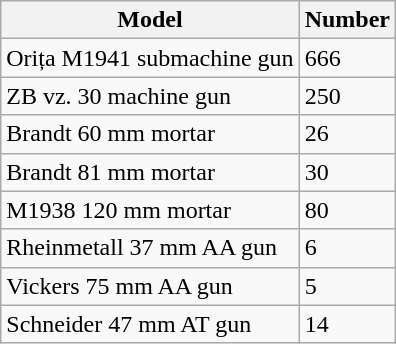<table class="wikitable">
<tr>
<th>Model</th>
<th>Number</th>
</tr>
<tr>
<td>Orița M1941 submachine gun</td>
<td>666</td>
</tr>
<tr>
<td>ZB vz. 30 machine gun</td>
<td>250</td>
</tr>
<tr>
<td>Brandt 60 mm mortar</td>
<td>26</td>
</tr>
<tr>
<td>Brandt 81 mm mortar</td>
<td>30</td>
</tr>
<tr>
<td>M1938 120 mm mortar</td>
<td>80</td>
</tr>
<tr>
<td>Rheinmetall 37 mm AA gun</td>
<td>6</td>
</tr>
<tr>
<td>Vickers 75 mm AA gun</td>
<td>5</td>
</tr>
<tr>
<td>Schneider 47 mm AT gun</td>
<td>14</td>
</tr>
</table>
